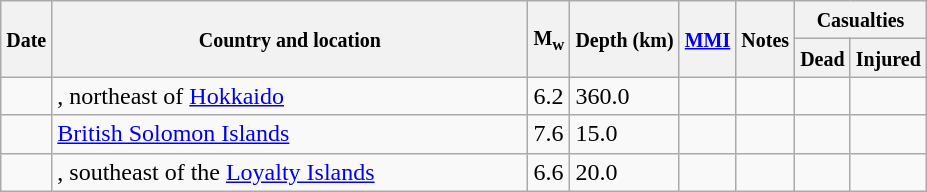<table class="wikitable sortable sort-under" style="border:1px black; margin-left:1em;">
<tr>
<th rowspan="2"><small>Date</small></th>
<th rowspan="2" style="width: 310px"><small>Country and location</small></th>
<th rowspan="2"><small>M<sub>w</sub></small></th>
<th rowspan="2"><small>Depth (km)</small></th>
<th rowspan="2"><small><a href='#'>MMI</a></small></th>
<th rowspan="2" class="unsortable"><small>Notes</small></th>
<th colspan="2"><small>Casualties</small></th>
</tr>
<tr>
<th><small>Dead</small></th>
<th><small>Injured</small></th>
</tr>
<tr>
<td></td>
<td>, northeast of <a href='#'>Hokkaido</a></td>
<td>6.2</td>
<td>360.0</td>
<td></td>
<td></td>
<td></td>
<td></td>
</tr>
<tr>
<td></td>
<td> <a href='#'>British Solomon Islands</a></td>
<td>7.6</td>
<td>15.0</td>
<td></td>
<td></td>
<td></td>
<td></td>
</tr>
<tr>
<td></td>
<td>, southeast of the <a href='#'>Loyalty Islands</a></td>
<td>6.6</td>
<td>20.0</td>
<td></td>
<td></td>
<td></td>
<td></td>
</tr>
</table>
